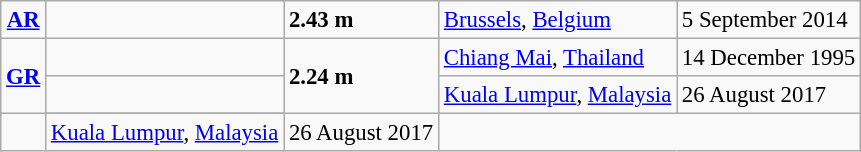<table class="wikitable" style="font-size:95%; position:relative;">
<tr>
<td align=center><strong><a href='#'>AR</a></strong></td>
<td></td>
<td><strong>2.43 m</strong></td>
<td><a href='#'>Brussels</a>, <a href='#'>Belgium</a></td>
<td>5 September 2014</td>
</tr>
<tr>
<td rowspan=3 align=center><strong><a href='#'>GR</a></strong></td>
<td></td>
<td rowspan=3><strong>2.24 m</strong></td>
<td><a href='#'>Chiang Mai</a>, <a href='#'>Thailand</a></td>
<td>14 December 1995</td>
</tr>
<tr>
<td></td>
<td><a href='#'>Kuala Lumpur</a>, <a href='#'>Malaysia</a></td>
<td>26 August 2017</td>
</tr>
<tr>
</tr>
<tr>
<td></td>
<td><a href='#'>Kuala Lumpur</a>, <a href='#'>Malaysia</a></td>
<td>26 August 2017</td>
</tr>
</table>
